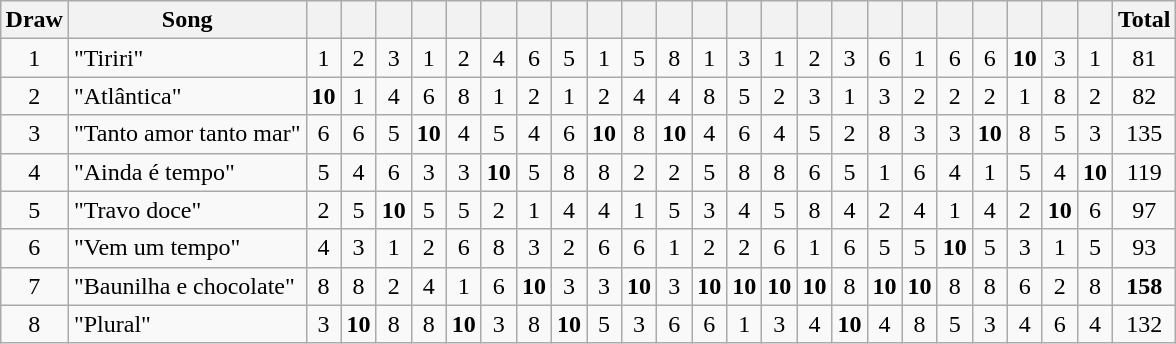<table class="wikitable plainrowheaders" style="margin: 1em auto 1em auto; text-align:center;">
<tr>
<th>Draw</th>
<th>Song</th>
<th></th>
<th></th>
<th></th>
<th></th>
<th></th>
<th></th>
<th></th>
<th></th>
<th></th>
<th></th>
<th></th>
<th></th>
<th></th>
<th></th>
<th></th>
<th></th>
<th></th>
<th></th>
<th></th>
<th></th>
<th></th>
<th></th>
<th></th>
<th>Total</th>
</tr>
<tr>
<td>1</td>
<td align="left">"Tiriri"</td>
<td>1</td>
<td>2</td>
<td>3</td>
<td>1</td>
<td>2</td>
<td>4</td>
<td>6</td>
<td>5</td>
<td>1</td>
<td>5</td>
<td>8</td>
<td>1</td>
<td>3</td>
<td>1</td>
<td>2</td>
<td>3</td>
<td>6</td>
<td>1</td>
<td>6</td>
<td>6</td>
<td><strong>10</strong></td>
<td>3</td>
<td>1</td>
<td>81</td>
</tr>
<tr>
<td>2</td>
<td align="left">"Atlântica"</td>
<td><strong>10</strong></td>
<td>1</td>
<td>4</td>
<td>6</td>
<td>8</td>
<td>1</td>
<td>2</td>
<td>1</td>
<td>2</td>
<td>4</td>
<td>4</td>
<td>8</td>
<td>5</td>
<td>2</td>
<td>3</td>
<td>1</td>
<td>3</td>
<td>2</td>
<td>2</td>
<td>2</td>
<td>1</td>
<td>8</td>
<td>2</td>
<td>82</td>
</tr>
<tr>
<td>3</td>
<td align="left">"Tanto amor tanto mar"</td>
<td>6</td>
<td>6</td>
<td>5</td>
<td><strong>10</strong></td>
<td>4</td>
<td>5</td>
<td>4</td>
<td>6</td>
<td><strong>10</strong></td>
<td>8</td>
<td><strong>10</strong></td>
<td>4</td>
<td>6</td>
<td>4</td>
<td>5</td>
<td>2</td>
<td>8</td>
<td>3</td>
<td>3</td>
<td><strong>10</strong></td>
<td>8</td>
<td>5</td>
<td>3</td>
<td>135</td>
</tr>
<tr>
<td>4</td>
<td align="left">"Ainda é tempo"</td>
<td>5</td>
<td>4</td>
<td>6</td>
<td>3</td>
<td>3</td>
<td><strong>10</strong></td>
<td>5</td>
<td>8</td>
<td>8</td>
<td>2</td>
<td>2</td>
<td>5</td>
<td>8</td>
<td>8</td>
<td>6</td>
<td>5</td>
<td>1</td>
<td>6</td>
<td>4</td>
<td>1</td>
<td>5</td>
<td>4</td>
<td><strong>10</strong></td>
<td>119</td>
</tr>
<tr>
<td>5</td>
<td align="left">"Travo doce"</td>
<td>2</td>
<td>5</td>
<td><strong>10</strong></td>
<td>5</td>
<td>5</td>
<td>2</td>
<td>1</td>
<td>4</td>
<td>4</td>
<td>1</td>
<td>5</td>
<td>3</td>
<td>4</td>
<td>5</td>
<td>8</td>
<td>4</td>
<td>2</td>
<td>4</td>
<td>1</td>
<td>4</td>
<td>2</td>
<td><strong>10</strong></td>
<td>6</td>
<td>97</td>
</tr>
<tr>
<td>6</td>
<td align="left">"Vem um tempo"</td>
<td>4</td>
<td>3</td>
<td>1</td>
<td>2</td>
<td>6</td>
<td>8</td>
<td>3</td>
<td>2</td>
<td>6</td>
<td>6</td>
<td>1</td>
<td>2</td>
<td>2</td>
<td>6</td>
<td>1</td>
<td>6</td>
<td>5</td>
<td>5</td>
<td><strong>10</strong></td>
<td>5</td>
<td>3</td>
<td>1</td>
<td>5</td>
<td>93</td>
</tr>
<tr>
<td>7</td>
<td align="left">"Baunilha e chocolate"</td>
<td>8</td>
<td>8</td>
<td>2</td>
<td>4</td>
<td>1</td>
<td>6</td>
<td><strong>10</strong></td>
<td>3</td>
<td>3</td>
<td><strong>10</strong></td>
<td>3</td>
<td><strong>10</strong></td>
<td><strong>10</strong></td>
<td><strong>10</strong></td>
<td><strong>10</strong></td>
<td>8</td>
<td><strong>10</strong></td>
<td><strong>10</strong></td>
<td>8</td>
<td>8</td>
<td>6</td>
<td>2</td>
<td>8</td>
<td><strong>158</strong></td>
</tr>
<tr>
<td>8</td>
<td align="left">"Plural"</td>
<td>3</td>
<td><strong>10</strong></td>
<td>8</td>
<td>8</td>
<td><strong>10</strong></td>
<td>3</td>
<td>8</td>
<td><strong>10</strong></td>
<td>5</td>
<td>3</td>
<td>6</td>
<td>6</td>
<td>1</td>
<td>3</td>
<td>4</td>
<td><strong>10</strong></td>
<td>4</td>
<td>8</td>
<td>5</td>
<td>3</td>
<td>4</td>
<td>6</td>
<td>4</td>
<td>132</td>
</tr>
</table>
